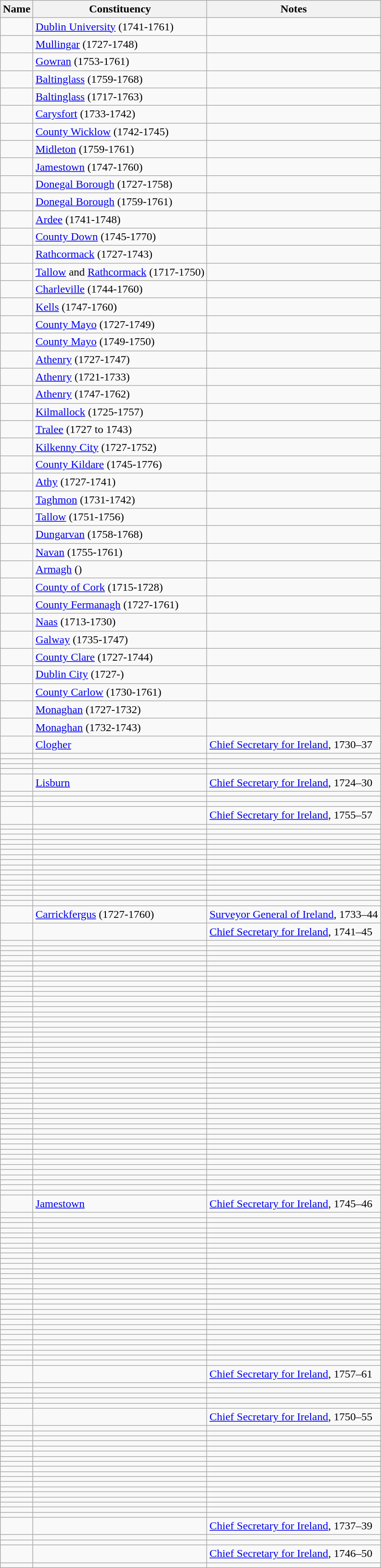<table class="wikitable sortable">
<tr>
<th>Name</th>
<th>Constituency</th>
<th>Notes</th>
</tr>
<tr>
<td></td>
<td><a href='#'>Dublin University</a> (1741-1761)</td>
<td></td>
</tr>
<tr>
<td></td>
<td><a href='#'>Mullingar</a> (1727-1748)</td>
<td></td>
</tr>
<tr>
<td></td>
<td><a href='#'>Gowran</a> (1753-1761)</td>
<td></td>
</tr>
<tr>
<td></td>
<td> <a href='#'>Baltinglass</a> (1759-1768)</td>
<td></td>
</tr>
<tr>
<td></td>
<td><a href='#'>Baltinglass</a> (1717-1763)</td>
<td></td>
</tr>
<tr>
<td></td>
<td> <a href='#'>Carysfort</a> (1733-1742)</td>
<td></td>
</tr>
<tr>
<td></td>
<td> <a href='#'>County Wicklow</a> (1742-1745)</td>
<td></td>
</tr>
<tr>
<td></td>
<td><a href='#'>Midleton</a> (1759-1761)</td>
<td></td>
</tr>
<tr>
<td></td>
<td><a href='#'>Jamestown</a> (1747-1760)</td>
<td></td>
</tr>
<tr>
<td></td>
<td><a href='#'>Donegal Borough</a> (1727-1758)</td>
<td></td>
</tr>
<tr>
<td></td>
<td><a href='#'>Donegal Borough</a> (1759-1761)</td>
<td></td>
</tr>
<tr>
<td></td>
<td><a href='#'>Ardee</a> (1741-1748)</td>
<td></td>
</tr>
<tr>
<td></td>
<td><a href='#'>County Down</a> (1745-1770)</td>
<td></td>
</tr>
<tr>
<td></td>
<td><a href='#'>Rathcormack</a> (1727-1743)</td>
<td></td>
</tr>
<tr>
<td></td>
<td><a href='#'>Tallow</a> and <a href='#'>Rathcormack</a> (1717-1750)</td>
<td></td>
</tr>
<tr>
<td></td>
<td><a href='#'>Charleville</a> (1744-1760)</td>
<td></td>
</tr>
<tr>
<td></td>
<td><a href='#'>Kells</a> (1747-1760)</td>
<td></td>
</tr>
<tr>
<td></td>
<td><a href='#'>County Mayo</a> (1727-1749)</td>
<td></td>
</tr>
<tr>
<td></td>
<td><a href='#'>County Mayo</a> (1749-1750)</td>
<td></td>
</tr>
<tr>
<td></td>
<td><a href='#'>Athenry</a> (1727-1747)</td>
<td></td>
</tr>
<tr>
<td></td>
<td><a href='#'>Athenry</a> (1721-1733)</td>
<td></td>
</tr>
<tr>
<td></td>
<td><a href='#'>Athenry</a> (1747-1762)</td>
<td></td>
</tr>
<tr>
<td></td>
<td><a href='#'>Kilmallock</a> (1725-1757)</td>
<td></td>
</tr>
<tr>
<td></td>
<td><a href='#'>Tralee</a> (1727 to 1743)</td>
<td></td>
</tr>
<tr>
<td></td>
<td><a href='#'>Kilkenny City</a> (1727-1752)</td>
<td></td>
</tr>
<tr>
<td></td>
<td><a href='#'>County Kildare</a> (1745-1776)</td>
<td></td>
</tr>
<tr>
<td></td>
<td><a href='#'>Athy</a> (1727-1741)</td>
<td></td>
</tr>
<tr>
<td></td>
<td><a href='#'>Taghmon</a> (1731-1742)</td>
<td></td>
</tr>
<tr>
<td></td>
<td><a href='#'>Tallow</a> (1751-1756)</td>
<td></td>
</tr>
<tr>
<td></td>
<td><a href='#'>Dungarvan</a> (1758-1768)</td>
<td></td>
</tr>
<tr>
<td></td>
<td><a href='#'>Navan</a> (1755-1761)</td>
<td></td>
</tr>
<tr>
<td></td>
<td><a href='#'>Armagh</a> ()</td>
<td></td>
</tr>
<tr>
<td></td>
<td><a href='#'>County of Cork</a> (1715-1728)</td>
<td></td>
</tr>
<tr>
<td></td>
<td><a href='#'>County Fermanagh</a> (1727-1761)</td>
<td></td>
</tr>
<tr>
<td></td>
<td><a href='#'>Naas</a> (1713-1730)</td>
<td></td>
</tr>
<tr>
<td></td>
<td><a href='#'>Galway</a> (1735-1747)</td>
<td></td>
</tr>
<tr>
<td></td>
<td><a href='#'>County Clare</a> (1727-1744)</td>
<td></td>
</tr>
<tr>
<td></td>
<td><a href='#'>Dublin City</a> (1727-)</td>
<td></td>
</tr>
<tr>
<td></td>
<td><a href='#'>County Carlow</a> (1730-1761)</td>
<td></td>
</tr>
<tr>
<td></td>
<td><a href='#'>Monaghan</a> (1727-1732)</td>
<td></td>
</tr>
<tr>
<td></td>
<td><a href='#'>Monaghan</a> (1732-1743)</td>
<td></td>
</tr>
<tr>
<td></td>
<td><a href='#'>Clogher</a></td>
<td><a href='#'>Chief Secretary for Ireland</a>, 1730–37</td>
</tr>
<tr>
<td></td>
<td></td>
<td></td>
</tr>
<tr>
<td></td>
<td></td>
<td></td>
</tr>
<tr>
<td></td>
<td></td>
<td></td>
</tr>
<tr>
<td></td>
<td></td>
<td></td>
</tr>
<tr>
<td></td>
<td><a href='#'>Lisburn</a></td>
<td><a href='#'>Chief Secretary for Ireland</a>, 1724–30</td>
</tr>
<tr>
<td></td>
<td></td>
<td></td>
</tr>
<tr>
<td></td>
<td></td>
<td></td>
</tr>
<tr>
<td></td>
<td></td>
<td></td>
</tr>
<tr>
<td></td>
<td></td>
<td><a href='#'>Chief Secretary for Ireland</a>, 1755–57</td>
</tr>
<tr>
<td></td>
<td></td>
<td></td>
</tr>
<tr>
<td></td>
<td></td>
<td></td>
</tr>
<tr>
<td></td>
<td></td>
<td></td>
</tr>
<tr>
<td></td>
<td></td>
<td></td>
</tr>
<tr>
<td></td>
<td></td>
<td></td>
</tr>
<tr>
<td></td>
<td></td>
<td></td>
</tr>
<tr>
<td></td>
<td></td>
<td></td>
</tr>
<tr>
<td></td>
<td></td>
<td></td>
</tr>
<tr>
<td></td>
<td></td>
<td></td>
</tr>
<tr>
<td></td>
<td></td>
<td></td>
</tr>
<tr>
<td></td>
<td></td>
<td></td>
</tr>
<tr>
<td></td>
<td></td>
<td></td>
</tr>
<tr>
<td></td>
<td></td>
<td></td>
</tr>
<tr>
<td></td>
<td></td>
<td></td>
</tr>
<tr>
<td></td>
<td></td>
<td></td>
</tr>
<tr>
<td></td>
<td></td>
<td></td>
</tr>
<tr>
<td></td>
<td><a href='#'>Carrickfergus</a> (1727-1760)</td>
<td><a href='#'>Surveyor General of Ireland</a>, 1733–44</td>
</tr>
<tr>
<td></td>
<td></td>
<td><a href='#'>Chief Secretary for Ireland</a>, 1741–45</td>
</tr>
<tr>
<td></td>
<td></td>
<td></td>
</tr>
<tr>
<td></td>
<td></td>
<td></td>
</tr>
<tr>
<td></td>
<td></td>
<td></td>
</tr>
<tr>
<td></td>
<td></td>
<td></td>
</tr>
<tr>
<td></td>
<td></td>
<td></td>
</tr>
<tr>
<td></td>
<td></td>
<td></td>
</tr>
<tr>
<td></td>
<td></td>
<td></td>
</tr>
<tr>
<td></td>
<td></td>
<td></td>
</tr>
<tr>
<td></td>
<td></td>
<td></td>
</tr>
<tr>
<td></td>
<td></td>
<td></td>
</tr>
<tr>
<td></td>
<td></td>
<td></td>
</tr>
<tr>
<td></td>
<td></td>
<td></td>
</tr>
<tr>
<td></td>
<td></td>
<td></td>
</tr>
<tr>
<td></td>
<td></td>
<td></td>
</tr>
<tr>
<td></td>
<td></td>
<td></td>
</tr>
<tr>
<td></td>
<td></td>
<td></td>
</tr>
<tr>
<td></td>
<td></td>
<td></td>
</tr>
<tr>
<td></td>
<td></td>
<td></td>
</tr>
<tr>
<td></td>
<td></td>
<td></td>
</tr>
<tr>
<td></td>
<td></td>
<td></td>
</tr>
<tr>
<td></td>
<td></td>
<td></td>
</tr>
<tr>
<td></td>
<td></td>
<td></td>
</tr>
<tr>
<td></td>
<td></td>
<td></td>
</tr>
<tr>
<td></td>
<td></td>
<td></td>
</tr>
<tr>
<td></td>
<td></td>
<td></td>
</tr>
<tr>
<td></td>
<td></td>
<td></td>
</tr>
<tr>
<td></td>
<td></td>
<td></td>
</tr>
<tr>
<td></td>
<td></td>
<td></td>
</tr>
<tr>
<td></td>
<td></td>
<td></td>
</tr>
<tr>
<td></td>
<td></td>
<td></td>
</tr>
<tr>
<td></td>
<td></td>
<td></td>
</tr>
<tr>
<td></td>
<td></td>
<td></td>
</tr>
<tr>
<td></td>
<td></td>
<td></td>
</tr>
<tr>
<td></td>
<td></td>
<td></td>
</tr>
<tr>
<td></td>
<td></td>
<td></td>
</tr>
<tr>
<td></td>
<td></td>
<td></td>
</tr>
<tr>
<td></td>
<td></td>
<td></td>
</tr>
<tr>
<td></td>
<td></td>
<td></td>
</tr>
<tr>
<td></td>
<td></td>
<td></td>
</tr>
<tr>
<td></td>
<td></td>
<td></td>
</tr>
<tr>
<td></td>
<td></td>
<td></td>
</tr>
<tr>
<td></td>
<td></td>
<td></td>
</tr>
<tr>
<td></td>
<td></td>
<td></td>
</tr>
<tr>
<td></td>
<td></td>
<td></td>
</tr>
<tr>
<td></td>
<td></td>
<td></td>
</tr>
<tr>
<td></td>
<td></td>
<td></td>
</tr>
<tr>
<td></td>
<td></td>
<td></td>
</tr>
<tr>
<td></td>
<td></td>
<td></td>
</tr>
<tr>
<td></td>
<td></td>
<td></td>
</tr>
<tr>
<td></td>
<td></td>
<td></td>
</tr>
<tr>
<td></td>
<td><a href='#'>Jamestown</a></td>
<td><a href='#'>Chief Secretary for Ireland</a>, 1745–46</td>
</tr>
<tr>
<td></td>
<td></td>
<td></td>
</tr>
<tr>
<td></td>
<td></td>
<td></td>
</tr>
<tr>
<td></td>
<td></td>
<td></td>
</tr>
<tr>
<td></td>
<td></td>
<td></td>
</tr>
<tr>
<td></td>
<td></td>
<td></td>
</tr>
<tr>
<td></td>
<td></td>
<td></td>
</tr>
<tr>
<td></td>
<td></td>
<td></td>
</tr>
<tr>
<td></td>
<td></td>
<td></td>
</tr>
<tr>
<td></td>
<td></td>
<td></td>
</tr>
<tr>
<td></td>
<td></td>
<td></td>
</tr>
<tr>
<td></td>
<td></td>
<td></td>
</tr>
<tr>
<td></td>
<td></td>
<td></td>
</tr>
<tr>
<td></td>
<td></td>
<td></td>
</tr>
<tr>
<td></td>
<td></td>
<td></td>
</tr>
<tr>
<td></td>
<td></td>
<td></td>
</tr>
<tr>
<td></td>
<td></td>
<td></td>
</tr>
<tr>
<td></td>
<td></td>
<td></td>
</tr>
<tr>
<td></td>
<td></td>
<td></td>
</tr>
<tr>
<td></td>
<td></td>
<td></td>
</tr>
<tr>
<td></td>
<td></td>
<td></td>
</tr>
<tr>
<td></td>
<td></td>
<td></td>
</tr>
<tr>
<td></td>
<td></td>
<td></td>
</tr>
<tr>
<td></td>
<td></td>
<td></td>
</tr>
<tr>
<td></td>
<td></td>
<td></td>
</tr>
<tr>
<td></td>
<td></td>
<td></td>
</tr>
<tr>
<td></td>
<td></td>
<td></td>
</tr>
<tr>
<td></td>
<td></td>
<td></td>
</tr>
<tr>
<td></td>
<td></td>
<td></td>
</tr>
<tr>
<td></td>
<td></td>
<td></td>
</tr>
<tr>
<td></td>
<td></td>
<td></td>
</tr>
<tr>
<td></td>
<td></td>
<td><a href='#'>Chief Secretary for Ireland</a>, 1757–61</td>
</tr>
<tr>
<td></td>
<td></td>
<td></td>
</tr>
<tr>
<td></td>
<td></td>
<td></td>
</tr>
<tr>
<td></td>
<td></td>
<td></td>
</tr>
<tr>
<td></td>
<td></td>
<td></td>
</tr>
<tr>
<td></td>
<td></td>
<td></td>
</tr>
<tr>
<td></td>
<td></td>
<td><a href='#'>Chief Secretary for Ireland</a>, 1750–55</td>
</tr>
<tr>
<td></td>
<td></td>
<td></td>
</tr>
<tr>
<td></td>
<td></td>
<td></td>
</tr>
<tr>
<td></td>
<td></td>
<td></td>
</tr>
<tr>
<td></td>
<td></td>
<td></td>
</tr>
<tr>
<td></td>
<td></td>
<td></td>
</tr>
<tr>
<td></td>
<td></td>
<td></td>
</tr>
<tr>
<td></td>
<td></td>
<td></td>
</tr>
<tr>
<td></td>
<td></td>
<td></td>
</tr>
<tr>
<td></td>
<td></td>
<td></td>
</tr>
<tr>
<td></td>
<td></td>
<td></td>
</tr>
<tr>
<td></td>
<td></td>
<td></td>
</tr>
<tr>
<td></td>
<td></td>
<td></td>
</tr>
<tr>
<td></td>
<td></td>
<td></td>
</tr>
<tr>
<td></td>
<td></td>
<td></td>
</tr>
<tr>
<td></td>
<td></td>
<td></td>
</tr>
<tr>
<td></td>
<td></td>
<td></td>
</tr>
<tr>
<td></td>
<td></td>
<td></td>
</tr>
<tr>
<td></td>
<td></td>
<td></td>
</tr>
<tr>
<td></td>
<td></td>
<td><a href='#'>Chief Secretary for Ireland</a>, 1737–39</td>
</tr>
<tr>
<td></td>
<td></td>
<td></td>
</tr>
<tr>
<td></td>
<td></td>
<td></td>
</tr>
<tr>
<td></td>
<td></td>
<td><a href='#'>Chief Secretary for Ireland</a>, 1746–50</td>
</tr>
<tr>
<td></td>
<td></td>
<td></td>
</tr>
</table>
